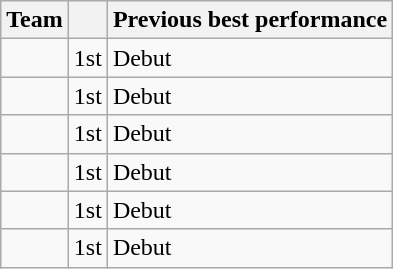<table class="wikitable sortable">
<tr>
<th>Team</th>
<th data-sort-type="number"></th>
<th>Previous best performance</th>
</tr>
<tr>
<td></td>
<td style="text-align:center">1st</td>
<td>Debut</td>
</tr>
<tr>
<td></td>
<td style="text-align:center">1st</td>
<td>Debut</td>
</tr>
<tr>
<td></td>
<td style="text-align:center">1st</td>
<td>Debut</td>
</tr>
<tr>
<td></td>
<td style="text-align:center">1st</td>
<td>Debut</td>
</tr>
<tr>
<td></td>
<td style="text-align:center">1st</td>
<td>Debut</td>
</tr>
<tr>
<td></td>
<td style="text-align:center">1st</td>
<td>Debut</td>
</tr>
</table>
